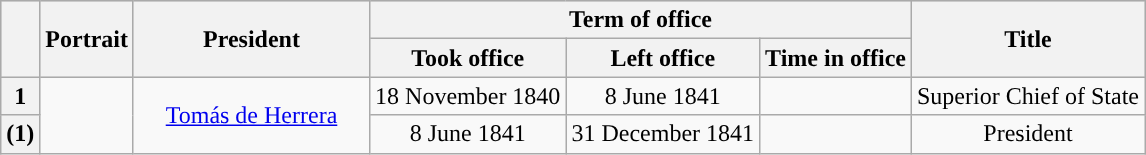<table class="wikitable" style="text-align:center">
<tr style="background:#cccccc">
<th rowspan="2"></th>
<th rowspan="2">Portrait</th>
<th rowspan="2" width="150">President<br></th>
<th colspan="3" width="100">Term of office</th>
<th rowspan="2">Title</th>
</tr>
<tr>
<th>Took office</th>
<th>Left office</th>
<th>Time in office</th>
</tr>
<tr>
<th style="background:">1</th>
<td rowspan="2"></td>
<td rowspan="2"><a href='#'>Tomás de Herrera</a><br></td>
<td>18 November 1840</td>
<td>8 June 1841</td>
<td></td>
<td>Superior Chief of State</td>
</tr>
<tr>
<th style="background:">(1)</th>
<td>8 June 1841</td>
<td>31 December 1841</td>
<td></td>
<td>President</td>
</tr>
</table>
